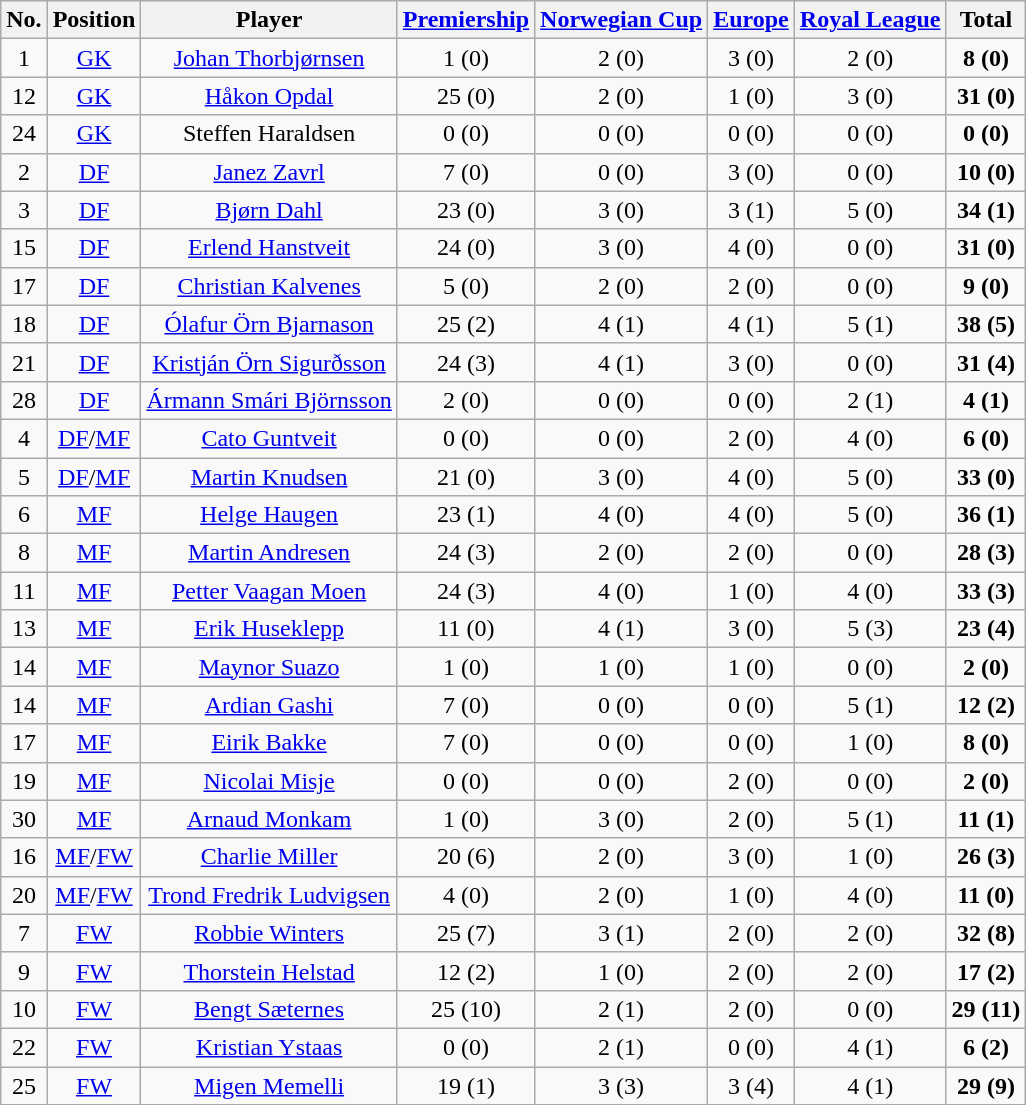<table class="wikitable">
<tr>
<th>No.</th>
<th>Position</th>
<th align=center>Player</th>
<th><a href='#'>Premiership</a></th>
<th><a href='#'>Norwegian Cup</a></th>
<th align=left><a href='#'>Europe</a></th>
<th><a href='#'>Royal League</a></th>
<th>Total</th>
</tr>
<tr>
<td align=center>1</td>
<td align=center><a href='#'>GK</a></td>
<td align=center><a href='#'>Johan Thorbjørnsen</a></td>
<td align=center>1 (0)</td>
<td align=center>2 (0)</td>
<td align=center>3 (0)</td>
<td align=center>2 (0)</td>
<td align=center><strong>8 (0)</strong></td>
</tr>
<tr>
<td align=center>12</td>
<td align=center><a href='#'>GK</a></td>
<td align=center><a href='#'>Håkon Opdal</a></td>
<td align=center>25 (0)</td>
<td align=center>2 (0)</td>
<td align=center>1 (0)</td>
<td align=center>3 (0)</td>
<td align=center><strong>31 (0)</strong></td>
</tr>
<tr>
<td align=center>24</td>
<td align=center><a href='#'>GK</a></td>
<td align=center>Steffen Haraldsen</td>
<td align=center>0 (0)</td>
<td align=center>0 (0)</td>
<td align=center>0 (0)</td>
<td align=center>0 (0)</td>
<td align=center><strong>0 (0)</strong></td>
</tr>
<tr>
<td align=center>2</td>
<td align=center><a href='#'>DF</a></td>
<td align=center><a href='#'>Janez Zavrl</a></td>
<td align=center>7 (0)</td>
<td align=center>0 (0)</td>
<td align=center>3 (0)</td>
<td align=center>0 (0)</td>
<td align=center><strong>10 (0)</strong></td>
</tr>
<tr>
<td align=center>3</td>
<td align=center><a href='#'>DF</a></td>
<td align=center><a href='#'>Bjørn Dahl</a></td>
<td align=center>23 (0)</td>
<td align=center>3 (0)</td>
<td align=center>3 (1)</td>
<td align=center>5 (0)</td>
<td align=center><strong>34 (1)</strong></td>
</tr>
<tr>
<td align=center>15</td>
<td align=center><a href='#'>DF</a></td>
<td align=center><a href='#'>Erlend Hanstveit</a></td>
<td align=center>24 (0)</td>
<td align=center>3 (0)</td>
<td align=center>4 (0)</td>
<td align=center>0 (0)</td>
<td align=center><strong>31 (0)</strong></td>
</tr>
<tr>
<td align=center>17</td>
<td align=center><a href='#'>DF</a></td>
<td align=center><a href='#'>Christian Kalvenes</a></td>
<td align=center>5 (0)</td>
<td align=center>2 (0)</td>
<td align=center>2 (0)</td>
<td align=center>0 (0)</td>
<td align=center><strong>9 (0)</strong></td>
</tr>
<tr>
<td align=center>18</td>
<td align=center><a href='#'>DF</a></td>
<td align=center><a href='#'>Ólafur Örn Bjarnason</a></td>
<td align=center>25 (2)</td>
<td align=center>4 (1)</td>
<td align=center>4 (1)</td>
<td align=center>5 (1)</td>
<td align=center><strong>38 (5)</strong></td>
</tr>
<tr>
<td align=center>21</td>
<td align=center><a href='#'>DF</a></td>
<td align=center><a href='#'>Kristján Örn Sigurðsson</a></td>
<td align=center>24 (3)</td>
<td align=center>4 (1)</td>
<td align=center>3 (0)</td>
<td align=center>0 (0)</td>
<td align=center><strong>31 (4)</strong></td>
</tr>
<tr>
<td align=center>28</td>
<td align=center><a href='#'>DF</a></td>
<td align=center><a href='#'>Ármann Smári Björnsson</a></td>
<td align=center>2 (0)</td>
<td align=center>0 (0)</td>
<td align=center>0 (0)</td>
<td align=center>2 (1)</td>
<td align=center><strong>4 (1)</strong></td>
</tr>
<tr>
<td align=center>4</td>
<td align=center><a href='#'>DF</a>/<a href='#'>MF</a></td>
<td align=center><a href='#'>Cato Guntveit</a></td>
<td align=center>0 (0)</td>
<td align=center>0 (0)</td>
<td align=center>2 (0)</td>
<td align=center>4 (0)</td>
<td align=center><strong>6 (0)</strong></td>
</tr>
<tr>
<td align=center>5</td>
<td align=center><a href='#'>DF</a>/<a href='#'>MF</a></td>
<td align=center><a href='#'>Martin Knudsen</a></td>
<td align=center>21 (0)</td>
<td align=center>3 (0)</td>
<td align=center>4 (0)</td>
<td align=center>5 (0)</td>
<td align=center><strong>33 (0)</strong></td>
</tr>
<tr>
<td align=center>6</td>
<td align=center><a href='#'>MF</a></td>
<td align=center><a href='#'>Helge Haugen</a></td>
<td align=center>23 (1)</td>
<td align=center>4 (0)</td>
<td align=center>4 (0)</td>
<td align=center>5 (0)</td>
<td align=center><strong>36 (1)</strong></td>
</tr>
<tr>
<td align=center>8</td>
<td align=center><a href='#'>MF</a></td>
<td align=center><a href='#'>Martin Andresen</a></td>
<td align=center>24 (3)</td>
<td align=center>2 (0)</td>
<td align=center>2 (0)</td>
<td align=center>0 (0)</td>
<td align=center><strong>28 (3)</strong></td>
</tr>
<tr>
<td align=center>11</td>
<td align=center><a href='#'>MF</a></td>
<td align=center><a href='#'>Petter Vaagan Moen</a></td>
<td align=center>24 (3)</td>
<td align=center>4 (0)</td>
<td align=center>1 (0)</td>
<td align=center>4 (0)</td>
<td align=center><strong>33 (3)</strong></td>
</tr>
<tr>
<td align=center>13</td>
<td align=center><a href='#'>MF</a></td>
<td align=center><a href='#'>Erik Huseklepp</a></td>
<td align=center>11 (0)</td>
<td align=center>4 (1)</td>
<td align=center>3 (0)</td>
<td align=center>5 (3)</td>
<td align=center><strong>23 (4)</strong></td>
</tr>
<tr>
<td align=center>14</td>
<td align=center><a href='#'>MF</a></td>
<td align=center><a href='#'>Maynor Suazo</a></td>
<td align=center>1 (0)</td>
<td align=center>1 (0)</td>
<td align=center>1 (0)</td>
<td align=center>0 (0)</td>
<td align=center><strong>2 (0)</strong></td>
</tr>
<tr>
<td align=center>14</td>
<td align=center><a href='#'>MF</a></td>
<td align=center><a href='#'>Ardian Gashi</a></td>
<td align=center>7 (0)</td>
<td align=center>0 (0)</td>
<td align=center>0 (0)</td>
<td align=center>5 (1)</td>
<td align=center><strong>12 (2)</strong></td>
</tr>
<tr>
<td align=center>17</td>
<td align=center><a href='#'>MF</a></td>
<td align=center><a href='#'>Eirik Bakke</a></td>
<td align=center>7 (0)</td>
<td align=center>0 (0)</td>
<td align=center>0 (0)</td>
<td align=center>1 (0)</td>
<td align=center><strong>8 (0)</strong></td>
</tr>
<tr>
<td align=center>19</td>
<td align=center><a href='#'>MF</a></td>
<td align=center><a href='#'>Nicolai Misje</a></td>
<td align=center>0 (0)</td>
<td align=center>0 (0)</td>
<td align=center>2 (0)</td>
<td align=center>0 (0)</td>
<td align=center><strong>2 (0)</strong></td>
</tr>
<tr>
<td align=center>30</td>
<td align=center><a href='#'>MF</a></td>
<td align=center><a href='#'>Arnaud Monkam</a></td>
<td align=center>1 (0)</td>
<td align=center>3 (0)</td>
<td align=center>2 (0)</td>
<td align=center>5 (1)</td>
<td align=center><strong>11 (1)</strong></td>
</tr>
<tr>
<td align=center>16</td>
<td align=center><a href='#'>MF</a>/<a href='#'>FW</a></td>
<td align=center><a href='#'>Charlie Miller</a></td>
<td align=center>20 (6)</td>
<td align=center>2 (0)</td>
<td align=center>3 (0)</td>
<td align=center>1 (0)</td>
<td align=center><strong>26 (3)</strong></td>
</tr>
<tr>
<td align=center>20</td>
<td align=center><a href='#'>MF</a>/<a href='#'>FW</a></td>
<td align=center><a href='#'>Trond Fredrik Ludvigsen</a></td>
<td align=center>4 (0)</td>
<td align=center>2 (0)</td>
<td align=center>1 (0)</td>
<td align=center>4 (0)</td>
<td align=center><strong>11 (0)</strong></td>
</tr>
<tr>
<td align=center>7</td>
<td align=center><a href='#'>FW</a></td>
<td align=center><a href='#'>Robbie Winters</a></td>
<td align=center>25 (7)</td>
<td align=center>3 (1)</td>
<td align=center>2 (0)</td>
<td align=center>2 (0)</td>
<td align=center><strong>32 (8)</strong></td>
</tr>
<tr>
<td align=center>9</td>
<td align=center><a href='#'>FW</a></td>
<td align=center><a href='#'>Thorstein Helstad</a></td>
<td align=center>12 (2)</td>
<td align=center>1 (0)</td>
<td align=center>2 (0)</td>
<td align=center>2 (0)</td>
<td align=center><strong>17 (2)</strong></td>
</tr>
<tr>
<td align=center>10</td>
<td align=center><a href='#'>FW</a></td>
<td align=center><a href='#'>Bengt Sæternes</a></td>
<td align=center>25 (10)</td>
<td align=center>2 (1)</td>
<td align=center>2 (0)</td>
<td align=center>0 (0)</td>
<td align=center><strong>29 (11)</strong></td>
</tr>
<tr>
<td align=center>22</td>
<td align=center><a href='#'>FW</a></td>
<td align=center><a href='#'>Kristian Ystaas</a></td>
<td align=center>0 (0)</td>
<td align=center>2 (1)</td>
<td align=center>0 (0)</td>
<td align=center>4 (1)</td>
<td align=center><strong>6 (2)</strong></td>
</tr>
<tr>
<td align=center>25</td>
<td align=center><a href='#'>FW</a></td>
<td align=center><a href='#'>Migen Memelli</a></td>
<td align=center>19 (1)</td>
<td align=center>3 (3)</td>
<td align=center>3 (4)</td>
<td align=center>4 (1)</td>
<td align=center><strong>29 (9)</strong></td>
</tr>
</table>
